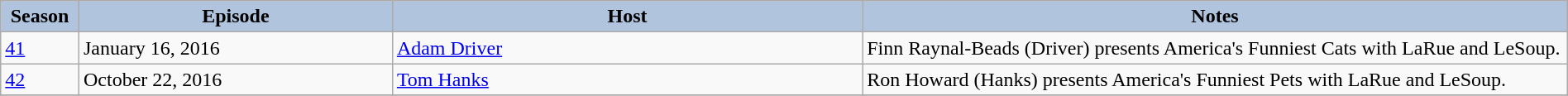<table class="wikitable" style="width:100%;">
<tr>
<th style="background:#B0C4DE;" width="5%">Season</th>
<th style="background:#B0C4DE;" width="20%">Episode</th>
<th style="background:#B0C4DE;" width="30%">Host</th>
<th style="background:#B0C4DE;" width="45%">Notes</th>
</tr>
<tr>
<td><a href='#'>41</a></td>
<td>January 16, 2016</td>
<td><a href='#'>Adam Driver</a></td>
<td>Finn Raynal-Beads (Driver) presents America's Funniest Cats with LaRue and LeSoup. </td>
</tr>
<tr>
<td><a href='#'>42</a></td>
<td>October 22, 2016</td>
<td><a href='#'>Tom Hanks</a></td>
<td>Ron Howard (Hanks) presents America's Funniest Pets with LaRue and LeSoup. </td>
</tr>
<tr>
</tr>
</table>
